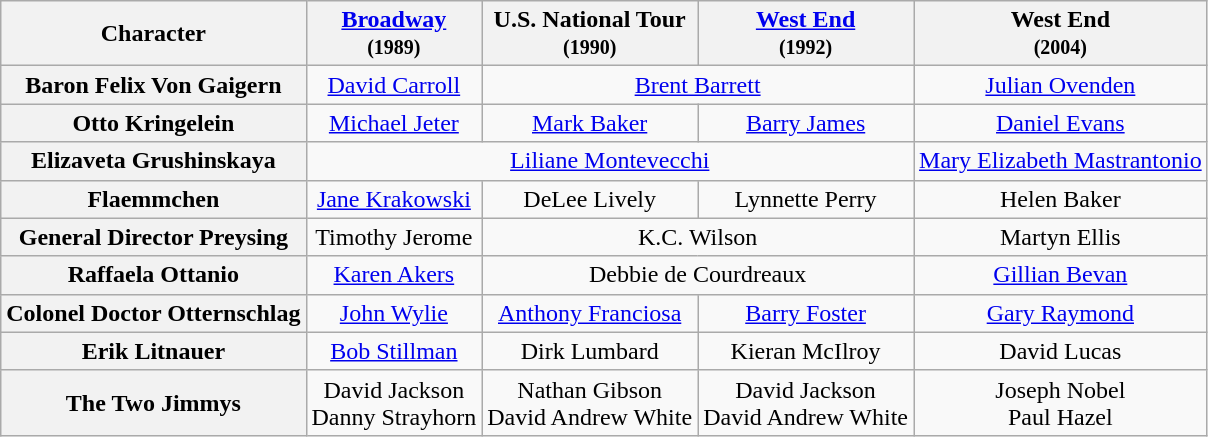<table class="wikitable" style="width:1000;">
<tr>
<th>Character</th>
<th><a href='#'>Broadway</a><br><small>(1989)</small></th>
<th>U.S. National Tour<br><small>(1990)</small></th>
<th><a href='#'>West End</a><br><small>(1992)</small></th>
<th>West End<br><small>(2004)</small></th>
</tr>
<tr>
<th>Baron Felix Von Gaigern</th>
<td colspan=1 align=center><a href='#'>David Carroll</a></td>
<td colspan=2 align=center><a href='#'>Brent Barrett</a></td>
<td colspan=1 align=center><a href='#'>Julian Ovenden</a></td>
</tr>
<tr>
<th>Otto Kringelein</th>
<td colspan=1 align=center><a href='#'>Michael Jeter</a></td>
<td colspan=1 align=center><a href='#'>Mark Baker</a></td>
<td colspan=1 align=center><a href='#'>Barry James</a></td>
<td colspan=1 align=center><a href='#'>Daniel Evans</a></td>
</tr>
<tr>
<th>Elizaveta Grushinskaya</th>
<td colspan=3 align=center><a href='#'>Liliane Montevecchi</a></td>
<td colspan=1 align=center><a href='#'>Mary Elizabeth Mastrantonio</a></td>
</tr>
<tr>
<th>Flaemmchen</th>
<td colspan=1 align=center><a href='#'>Jane Krakowski</a></td>
<td colspan=1 align=center>DeLee Lively</td>
<td colspan=1 align=center>Lynnette Perry</td>
<td colspan=1 align=center>Helen Baker</td>
</tr>
<tr>
<th>General Director Preysing</th>
<td colspan=1 align=center>Timothy Jerome</td>
<td colspan=2 align=center>K.C. Wilson</td>
<td colspan=1 align=center>Martyn Ellis</td>
</tr>
<tr>
<th>Raffaela Ottanio</th>
<td colspan=1 align=center><a href='#'>Karen Akers</a></td>
<td colspan=2 align=center>Debbie de Courdreaux</td>
<td colspan=1 align=center><a href='#'>Gillian Bevan</a></td>
</tr>
<tr>
<th>Colonel Doctor Otternschlag</th>
<td colspan=1 align=center><a href='#'>John Wylie</a></td>
<td colspan=1 align=center><a href='#'>Anthony Franciosa</a></td>
<td colspan=1 align=center><a href='#'>Barry Foster</a></td>
<td colspan=1 align=center><a href='#'>Gary Raymond</a></td>
</tr>
<tr>
<th>Erik Litnauer</th>
<td colspan=1 align=center><a href='#'>Bob Stillman</a></td>
<td colspan=1 align=center>Dirk Lumbard</td>
<td colspan=1 align=center>Kieran McIlroy</td>
<td colspan=1 align=center>David Lucas</td>
</tr>
<tr>
<th>The Two Jimmys</th>
<td ! align="center">David Jackson<br>Danny Strayhorn</td>
<td ! align="center">Nathan Gibson<br>David Andrew White</td>
<td ! align="center">David Jackson<br>David Andrew White</td>
<td ! align="center">Joseph Nobel<br>Paul Hazel</td>
</tr>
</table>
